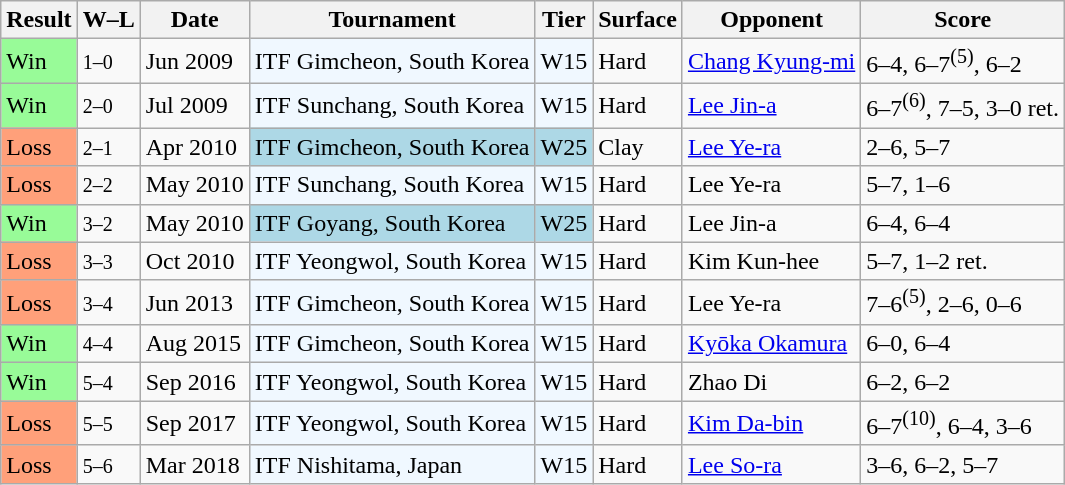<table class="sortable wikitable">
<tr>
<th>Result</th>
<th class="unsortable">W–L</th>
<th>Date</th>
<th>Tournament</th>
<th>Tier</th>
<th>Surface</th>
<th>Opponent</th>
<th class="unsortable">Score</th>
</tr>
<tr>
<td style="background:#98fb98;">Win</td>
<td><small>1–0</small></td>
<td>Jun 2009</td>
<td style="background:#f0f8ff;">ITF Gimcheon, South Korea</td>
<td style="background:#f0f8ff;">W15</td>
<td>Hard</td>
<td> <a href='#'>Chang Kyung-mi</a></td>
<td>6–4, 6–7<sup>(5)</sup>, 6–2</td>
</tr>
<tr>
<td style="background:#98fb98;">Win</td>
<td><small>2–0</small></td>
<td>Jul 2009</td>
<td style="background:#f0f8ff;">ITF Sunchang, South Korea</td>
<td style="background:#f0f8ff;">W15</td>
<td>Hard</td>
<td> <a href='#'>Lee Jin-a</a></td>
<td>6–7<sup>(6)</sup>, 7–5, 3–0 ret.</td>
</tr>
<tr>
<td style="background:#ffa07a;">Loss</td>
<td><small>2–1</small></td>
<td>Apr 2010</td>
<td style="background:lightblue;">ITF Gimcheon, South Korea</td>
<td style="background:lightblue;">W25</td>
<td>Clay</td>
<td> <a href='#'>Lee Ye-ra</a></td>
<td>2–6, 5–7</td>
</tr>
<tr>
<td style="background:#ffa07a;">Loss</td>
<td><small>2–2</small></td>
<td>May 2010</td>
<td style="background:#f0f8ff;">ITF Sunchang, South Korea</td>
<td style="background:#f0f8ff;">W15</td>
<td>Hard</td>
<td> Lee Ye-ra</td>
<td>5–7, 1–6</td>
</tr>
<tr>
<td style="background:#98fb98;">Win</td>
<td><small>3–2</small></td>
<td>May 2010</td>
<td style="background:lightblue;">ITF Goyang, South Korea</td>
<td style="background:lightblue;">W25</td>
<td>Hard</td>
<td> Lee Jin-a</td>
<td>6–4, 6–4</td>
</tr>
<tr>
<td style="background:#ffa07a;">Loss</td>
<td><small>3–3</small></td>
<td>Oct 2010</td>
<td style="background:#f0f8ff;">ITF Yeongwol, South Korea</td>
<td style="background:#f0f8ff;">W15</td>
<td>Hard</td>
<td> Kim Kun-hee</td>
<td>5–7, 1–2 ret.</td>
</tr>
<tr>
<td style="background:#ffa07a;">Loss</td>
<td><small>3–4</small></td>
<td>Jun 2013</td>
<td style="background:#f0f8ff;">ITF Gimcheon, South Korea</td>
<td style="background:#f0f8ff;">W15</td>
<td>Hard</td>
<td> Lee Ye-ra</td>
<td>7–6<sup>(5)</sup>, 2–6, 0–6</td>
</tr>
<tr>
<td style="background:#98fb98;">Win</td>
<td><small>4–4</small></td>
<td>Aug 2015</td>
<td style="background:#f0f8ff;">ITF Gimcheon, South Korea</td>
<td style="background:#f0f8ff;">W15</td>
<td>Hard</td>
<td> <a href='#'>Kyōka Okamura</a></td>
<td>6–0, 6–4</td>
</tr>
<tr>
<td style="background:#98fb98;">Win</td>
<td><small>5–4</small></td>
<td>Sep 2016</td>
<td style="background:#f0f8ff;">ITF Yeongwol, South Korea</td>
<td style="background:#f0f8ff;">W15</td>
<td>Hard</td>
<td> Zhao Di</td>
<td>6–2, 6–2</td>
</tr>
<tr>
<td style="background:#ffa07a;">Loss</td>
<td><small>5–5</small></td>
<td>Sep 2017</td>
<td style="background:#f0f8ff;">ITF Yeongwol, South Korea</td>
<td style="background:#f0f8ff;">W15</td>
<td>Hard</td>
<td> <a href='#'>Kim Da-bin</a></td>
<td>6–7<sup>(10)</sup>, 6–4, 3–6</td>
</tr>
<tr>
<td style="background:#ffa07a;">Loss</td>
<td><small>5–6</small></td>
<td>Mar 2018</td>
<td style="background:#f0f8ff;">ITF Nishitama, Japan</td>
<td style="background:#f0f8ff;">W15</td>
<td>Hard</td>
<td> <a href='#'>Lee So-ra</a></td>
<td>3–6, 6–2, 5–7</td>
</tr>
</table>
